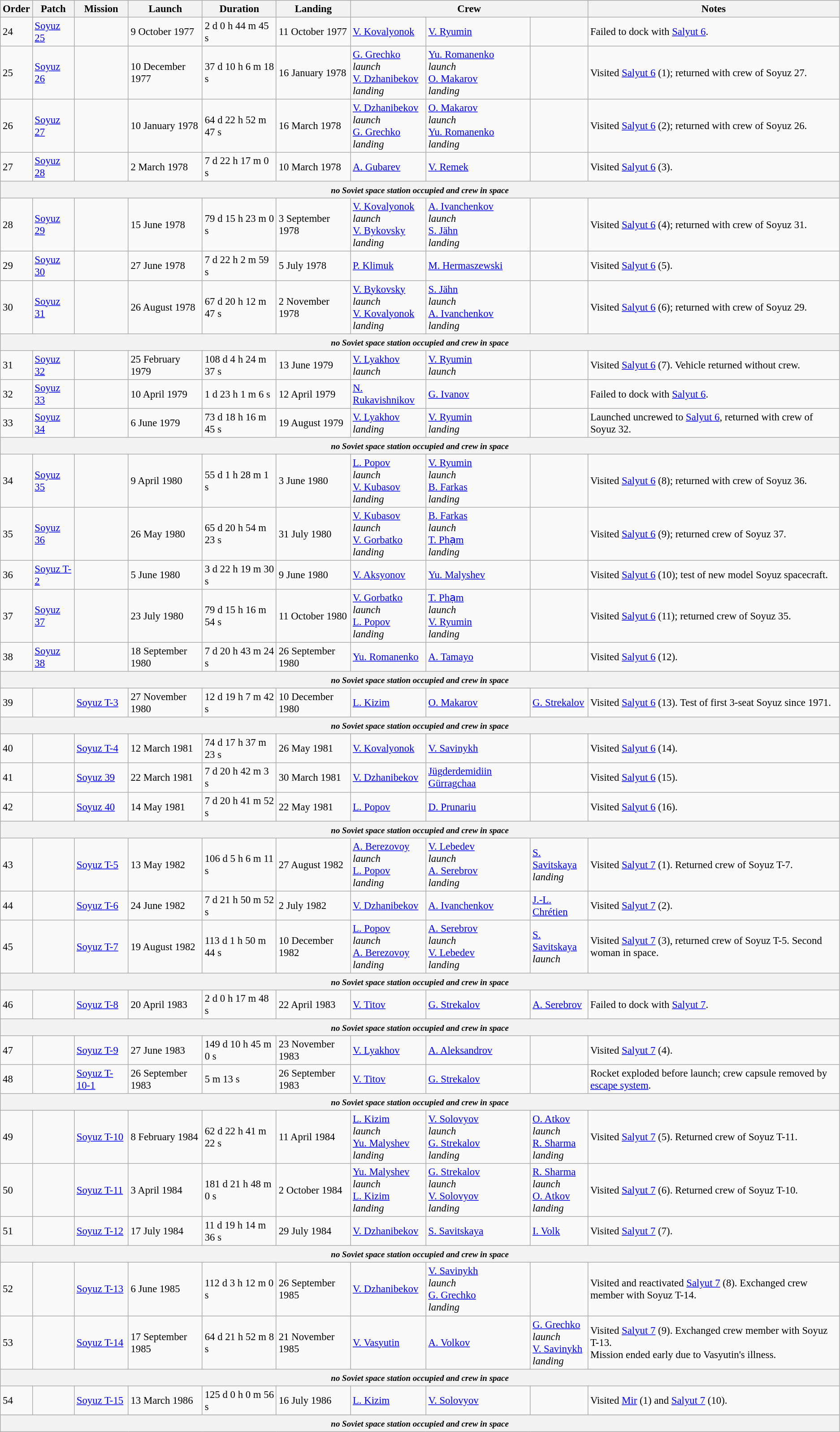<table class="wikitable sticky-header" style="font-size: 95%;">
<tr>
<th>Order</th>
<th>Patch</th>
<th>Mission</th>
<th>Launch</th>
<th>Duration</th>
<th>Landing</th>
<th colspan="3">Crew</th>
<th>Notes</th>
</tr>
<tr>
<td>24</td>
<td><a href='#'>Soyuz 25</a></td>
<td></td>
<td>9 October 1977</td>
<td>2 d 0 h 44 m 45 s</td>
<td>11 October 1977</td>
<td><a href='#'>V. Kovalyonok</a></td>
<td><a href='#'>V. Ryumin</a></td>
<td></td>
<td>Failed to dock with <a href='#'>Salyut 6</a>.</td>
</tr>
<tr>
<td>25</td>
<td><a href='#'>Soyuz 26</a></td>
<td></td>
<td>10 December 1977</td>
<td>37 d 10 h 6 m 18 s</td>
<td>16 January 1978</td>
<td><a href='#'>G. Grechko</a> <br><em>launch</em><br><a href='#'>V. Dzhanibekov</a> <br><em>landing</em></td>
<td><a href='#'>Yu. Romanenko</a> <br><em>launch</em><br><a href='#'>O. Makarov</a> <br><em>landing</em></td>
<td></td>
<td>Visited <a href='#'>Salyut 6</a> (1); returned with crew of Soyuz 27.</td>
</tr>
<tr>
<td>26</td>
<td><a href='#'>Soyuz 27</a></td>
<td></td>
<td>10 January 1978</td>
<td>64 d 22 h 52 m 47 s</td>
<td>16 March 1978</td>
<td><a href='#'>V. Dzhanibekov</a> <br><em>launch</em><br><a href='#'>G. Grechko</a> <br><em>landing</em></td>
<td><a href='#'>O. Makarov</a> <br><em>launch</em><br><a href='#'>Yu. Romanenko</a> <br><em>landing</em></td>
<td></td>
<td>Visited <a href='#'>Salyut 6</a> (2); returned with crew of Soyuz 26.</td>
</tr>
<tr>
<td>27</td>
<td><a href='#'>Soyuz 28</a></td>
<td></td>
<td>2 March 1978</td>
<td>7 d 22 h 17 m 0 s</td>
<td>10 March 1978</td>
<td><a href='#'>A. Gubarev</a></td>
<td><a href='#'>V. Remek</a> </td>
<td></td>
<td>Visited <a href='#'>Salyut 6</a> (3).</td>
</tr>
<tr>
<th colspan="10"><small><em>no Soviet space station occupied and crew in space</em></small></th>
</tr>
<tr>
<td>28</td>
<td><a href='#'>Soyuz 29</a></td>
<td></td>
<td>15 June 1978</td>
<td>79 d 15 h 23 m 0 s</td>
<td>3 September 1978</td>
<td><a href='#'>V. Kovalyonok</a> <br><em>launch</em><br><a href='#'>V. Bykovsky</a> <br><em>landing</em></td>
<td><a href='#'>A. Ivanchenkov</a> <br><em>launch</em><br><a href='#'>S. Jähn</a> <br><em>landing</em></td>
<td></td>
<td>Visited <a href='#'>Salyut 6</a> (4); returned with crew of Soyuz 31.</td>
</tr>
<tr>
<td>29</td>
<td><a href='#'>Soyuz 30</a></td>
<td></td>
<td>27 June 1978</td>
<td>7 d 22 h 2 m 59 s</td>
<td>5 July 1978</td>
<td><a href='#'>P. Klimuk</a></td>
<td><a href='#'>M. Hermaszewski</a> </td>
<td></td>
<td>Visited <a href='#'>Salyut 6</a> (5).</td>
</tr>
<tr>
<td>30</td>
<td><a href='#'>Soyuz 31</a></td>
<td></td>
<td>26 August 1978</td>
<td>67 d 20 h 12 m 47 s</td>
<td>2 November 1978</td>
<td><a href='#'>V. Bykovsky</a> <br><em>launch</em><br><a href='#'>V. Kovalyonok</a> <br><em>landing</em></td>
<td><a href='#'>S. Jähn</a> <br><em>launch</em><br><a href='#'>A. Ivanchenkov</a> <br><em>landing</em></td>
<td></td>
<td>Visited <a href='#'>Salyut 6</a> (6); returned with crew of Soyuz 29.</td>
</tr>
<tr>
<th colspan="10"><small><em>no Soviet space station occupied and crew in space</em></small></th>
</tr>
<tr>
<td>31</td>
<td><a href='#'>Soyuz 32</a></td>
<td></td>
<td>25 February 1979</td>
<td>108 d 4 h 24 m 37 s</td>
<td>13 June 1979</td>
<td><a href='#'>V. Lyakhov</a> <br><em>launch</em></td>
<td><a href='#'>V. Ryumin</a> <br><em>launch</em></td>
<td></td>
<td>Visited <a href='#'>Salyut 6</a> (7).  Vehicle returned without crew.</td>
</tr>
<tr>
<td>32</td>
<td><a href='#'>Soyuz 33</a></td>
<td></td>
<td>10 April 1979</td>
<td>1 d 23 h 1 m 6 s</td>
<td>12 April 1979</td>
<td><a href='#'>N. Rukavishnikov</a></td>
<td><a href='#'>G. Ivanov</a> </td>
<td></td>
<td>Failed to dock with <a href='#'>Salyut 6</a>.</td>
</tr>
<tr>
<td>33</td>
<td><a href='#'>Soyuz 34</a></td>
<td></td>
<td>6 June 1979</td>
<td>73 d 18 h 16 m 45 s</td>
<td>19 August 1979</td>
<td><a href='#'>V. Lyakhov</a> <br><em>landing</em></td>
<td><a href='#'>V. Ryumin</a> <br><em>landing</em></td>
<td></td>
<td>Launched uncrewed to <a href='#'>Salyut 6</a>, returned with crew of Soyuz 32.</td>
</tr>
<tr>
<th colspan="10"><small><em>no Soviet space station occupied and crew in space</em></small></th>
</tr>
<tr>
<td>34</td>
<td><a href='#'>Soyuz 35</a></td>
<td></td>
<td>9 April 1980</td>
<td>55 d 1 h 28 m 1 s</td>
<td>3 June 1980</td>
<td><a href='#'>L. Popov</a> <br><em>launch</em><br><a href='#'>V. Kubasov</a> <br><em>landing</em></td>
<td><a href='#'>V. Ryumin</a> <br><em>launch</em><br><a href='#'>B. Farkas</a> <br><em>landing</em></td>
<td></td>
<td>Visited <a href='#'>Salyut 6</a> (8); returned with crew of Soyuz 36.</td>
</tr>
<tr>
<td>35</td>
<td><a href='#'>Soyuz 36</a></td>
<td></td>
<td>26 May 1980</td>
<td>65 d 20 h 54 m 23 s</td>
<td>31 July 1980</td>
<td><a href='#'>V. Kubasov</a> <br><em>launch</em><br><a href='#'>V. Gorbatko</a> <br><em>landing</em></td>
<td><a href='#'>B. Farkas</a> <br><em>launch</em><br><a href='#'>T. Phạm</a> <br><em>landing</em></td>
<td></td>
<td>Visited <a href='#'>Salyut 6</a> (9); returned crew of Soyuz 37.</td>
</tr>
<tr>
<td>36</td>
<td><a href='#'>Soyuz T-2</a></td>
<td></td>
<td>5 June 1980</td>
<td>3 d 22 h 19 m 30 s</td>
<td>9 June 1980</td>
<td><a href='#'>V. Aksyonov</a></td>
<td><a href='#'>Yu. Malyshev</a></td>
<td></td>
<td>Visited <a href='#'>Salyut 6</a> (10); test of new model Soyuz spacecraft.</td>
</tr>
<tr>
<td>37</td>
<td><a href='#'>Soyuz 37</a></td>
<td></td>
<td>23 July 1980</td>
<td>79 d 15 h 16 m 54 s</td>
<td>11 October 1980</td>
<td><a href='#'>V. Gorbatko</a> <br><em>launch</em><br><a href='#'>L. Popov</a> <br><em>landing</em></td>
<td><a href='#'>T. Phạm</a> <br><em>launch</em><br><a href='#'>V. Ryumin</a> <br><em>landing</em></td>
<td></td>
<td>Visited <a href='#'>Salyut 6</a> (11); returned crew of Soyuz 35.</td>
</tr>
<tr>
<td>38</td>
<td><a href='#'>Soyuz 38</a></td>
<td></td>
<td>18 September 1980</td>
<td>7 d 20 h 43 m 24 s</td>
<td>26 September 1980</td>
<td><a href='#'>Yu. Romanenko</a></td>
<td><a href='#'>A. Tamayo</a> </td>
<td></td>
<td>Visited <a href='#'>Salyut 6</a> (12).</td>
</tr>
<tr>
<th colspan="10"><small><em>no Soviet space station occupied and crew in space</em></small></th>
</tr>
<tr>
<td>39</td>
<td></td>
<td><a href='#'>Soyuz T-3</a></td>
<td>27 November 1980</td>
<td>12 d 19 h 7 m 42 s</td>
<td>10 December 1980</td>
<td><a href='#'>L. Kizim</a></td>
<td><a href='#'>O. Makarov</a></td>
<td><a href='#'>G. Strekalov</a></td>
<td>Visited <a href='#'>Salyut 6</a> (13). Test of first 3-seat Soyuz since 1971.</td>
</tr>
<tr>
<th colspan="10"><small><em>no Soviet space station occupied and crew in space</em></small></th>
</tr>
<tr>
<td>40</td>
<td></td>
<td><a href='#'>Soyuz T-4</a></td>
<td>12 March 1981</td>
<td>74 d 17 h 37 m 23 s</td>
<td>26 May 1981</td>
<td><a href='#'>V. Kovalyonok</a></td>
<td><a href='#'>V. Savinykh</a></td>
<td></td>
<td>Visited <a href='#'>Salyut 6</a> (14).</td>
</tr>
<tr>
<td>41</td>
<td></td>
<td><a href='#'>Soyuz 39</a></td>
<td>22 March 1981</td>
<td>7 d 20 h 42 m 3 s</td>
<td>30 March 1981</td>
<td><a href='#'>V. Dzhanibekov</a></td>
<td><a href='#'>Jügderdemidiin Gürragchaa</a> </td>
<td></td>
<td>Visited <a href='#'>Salyut 6</a> (15).</td>
</tr>
<tr>
<td>42</td>
<td></td>
<td><a href='#'>Soyuz 40</a></td>
<td>14 May 1981</td>
<td>7 d 20 h 41 m 52 s</td>
<td>22 May 1981</td>
<td><a href='#'>L. Popov</a></td>
<td><a href='#'>D. Prunariu</a> </td>
<td></td>
<td>Visited <a href='#'>Salyut 6</a> (16).</td>
</tr>
<tr>
<th colspan="10"><small><em>no Soviet space station occupied and crew in space</em></small></th>
</tr>
<tr>
<td>43</td>
<td></td>
<td><a href='#'>Soyuz T-5</a></td>
<td>13 May 1982</td>
<td>106 d 5 h 6 m 11 s</td>
<td>27 August 1982</td>
<td><a href='#'>A. Berezovoy</a> <br><em>launch</em><br><a href='#'>L. Popov</a> <br><em>landing</em></td>
<td><a href='#'>V. Lebedev</a> <br><em>launch</em><br><a href='#'>A. Serebrov</a> <br><em>landing</em></td>
<td><a href='#'>S. Savitskaya</a> <br><em>landing</em></td>
<td>Visited <a href='#'>Salyut 7</a> (1). Returned crew of Soyuz T-7.</td>
</tr>
<tr>
<td>44</td>
<td></td>
<td><a href='#'>Soyuz T-6</a></td>
<td>24 June 1982</td>
<td>7 d 21 h 50 m 52 s</td>
<td>2 July 1982</td>
<td><a href='#'>V. Dzhanibekov</a></td>
<td><a href='#'>A. Ivanchenkov</a></td>
<td><a href='#'>J.-L. Chrétien</a> </td>
<td>Visited <a href='#'>Salyut 7</a> (2).</td>
</tr>
<tr>
<td>45</td>
<td></td>
<td><a href='#'>Soyuz T-7</a></td>
<td>19 August 1982</td>
<td>113 d 1 h 50 m 44 s</td>
<td>10 December 1982</td>
<td><a href='#'>L. Popov</a> <br><em>launch</em><br><a href='#'>A. Berezovoy</a> <br><em>landing</em></td>
<td><a href='#'>A. Serebrov</a> <br><em>launch</em><br><a href='#'>V. Lebedev</a> <br><em>landing</em></td>
<td><a href='#'>S. Savitskaya</a> <br><em>launch</em></td>
<td>Visited <a href='#'>Salyut 7</a> (3), returned crew of Soyuz T-5. Second woman in space.</td>
</tr>
<tr>
<th colspan="10"><small><em>no Soviet space station occupied and crew in space</em></small></th>
</tr>
<tr>
<td>46</td>
<td></td>
<td><a href='#'>Soyuz T-8</a></td>
<td>20 April 1983</td>
<td>2 d 0 h 17 m 48 s</td>
<td>22 April 1983</td>
<td><a href='#'>V. Titov</a></td>
<td><a href='#'>G. Strekalov</a></td>
<td><a href='#'>A. Serebrov</a></td>
<td>Failed to dock with <a href='#'>Salyut 7</a>.</td>
</tr>
<tr>
<th colspan="10"><small><em>no Soviet space station occupied and crew in space</em></small></th>
</tr>
<tr>
<td>47</td>
<td></td>
<td><a href='#'>Soyuz T-9</a></td>
<td>27 June 1983</td>
<td>149 d 10 h 45 m 0 s</td>
<td>23 November 1983</td>
<td><a href='#'>V. Lyakhov</a></td>
<td><a href='#'>A. Aleksandrov</a></td>
<td></td>
<td>Visited <a href='#'>Salyut 7</a> (4).</td>
</tr>
<tr>
<td>48</td>
<td></td>
<td><a href='#'>Soyuz T-10-1</a></td>
<td>26 September 1983</td>
<td>5 m 13 s</td>
<td>26 September 1983</td>
<td><a href='#'>V. Titov</a></td>
<td><a href='#'>G. Strekalov</a></td>
<td></td>
<td>Rocket exploded before launch; crew capsule removed by <a href='#'>escape system</a>.</td>
</tr>
<tr>
<th colspan="10"><small><em>no Soviet space station occupied and crew in space</em></small></th>
</tr>
<tr>
<td>49</td>
<td></td>
<td><a href='#'>Soyuz T-10</a></td>
<td>8 February 1984</td>
<td>62 d 22 h 41 m 22 s</td>
<td>11 April 1984</td>
<td><a href='#'>L. Kizim</a> <br><em>launch</em><br><a href='#'>Yu. Malyshev</a> <br><em>landing</em></td>
<td><a href='#'>V. Solovyov</a> <br><em>launch</em><br><a href='#'>G. Strekalov</a> <br><em>landing</em></td>
<td><a href='#'>O. Atkov</a> <br><em>launch</em><br><a href='#'>R. Sharma</a> <br><em>landing</em></td>
<td>Visited <a href='#'>Salyut 7</a> (5). Returned crew of Soyuz T-11.</td>
</tr>
<tr>
<td>50</td>
<td></td>
<td><a href='#'>Soyuz T-11</a></td>
<td>3 April 1984</td>
<td>181 d 21 h 48 m 0 s</td>
<td>2 October 1984</td>
<td><a href='#'>Yu. Malyshev</a> <br><em>launch</em><br><a href='#'>L. Kizim</a> <br><em>landing</em></td>
<td><a href='#'>G. Strekalov</a> <br><em>launch</em><br><a href='#'>V. Solovyov</a> <br><em>landing</em></td>
<td><a href='#'>R. Sharma</a> <br><em>launch</em><br><a href='#'>O. Atkov</a> <br><em>landing</em></td>
<td>Visited <a href='#'>Salyut 7</a> (6). Returned crew of Soyuz T-10.</td>
</tr>
<tr>
<td>51</td>
<td></td>
<td><a href='#'>Soyuz T-12</a></td>
<td>17 July 1984</td>
<td>11 d 19 h 14 m 36 s</td>
<td>29 July 1984</td>
<td><a href='#'>V. Dzhanibekov</a></td>
<td><a href='#'>S. Savitskaya</a></td>
<td><a href='#'>I. Volk</a></td>
<td>Visited <a href='#'>Salyut 7</a> (7).</td>
</tr>
<tr>
<th colspan="10"><small><em>no Soviet space station occupied and crew in space</em></small></th>
</tr>
<tr>
<td>52</td>
<td></td>
<td><a href='#'>Soyuz T-13</a></td>
<td>6 June 1985</td>
<td>112 d 3 h 12 m 0 s</td>
<td>26 September 1985</td>
<td><a href='#'>V. Dzhanibekov</a></td>
<td><a href='#'>V. Savinykh</a> <br><em>launch</em><br><a href='#'>G. Grechko</a> <br><em>landing</em></td>
<td></td>
<td>Visited and reactivated <a href='#'>Salyut 7</a> (8). Exchanged crew member with Soyuz T-14.</td>
</tr>
<tr>
<td>53</td>
<td></td>
<td><a href='#'>Soyuz T-14</a></td>
<td>17 September 1985</td>
<td>64 d 21 h 52 m 8 s</td>
<td>21 November 1985</td>
<td><a href='#'>V. Vasyutin</a></td>
<td><a href='#'>A. Volkov</a></td>
<td><a href='#'>G. Grechko</a> <br><em>launch</em><br><a href='#'>V. Savinykh</a> <br><em>landing</em></td>
<td>Visited <a href='#'>Salyut 7</a> (9). Exchanged crew member with Soyuz T-13.<br>Mission ended early due to Vasyutin's illness.</td>
</tr>
<tr>
<th colspan="10"><small><em>no Soviet space station occupied and crew in space</em></small></th>
</tr>
<tr>
<td>54</td>
<td></td>
<td><a href='#'>Soyuz T-15</a></td>
<td>13 March 1986</td>
<td>125 d 0 h 0 m 56 s</td>
<td>16 July 1986</td>
<td><a href='#'>L. Kizim</a></td>
<td><a href='#'>V. Solovyov</a></td>
<td></td>
<td>Visited <a href='#'>Mir</a> (1) and <a href='#'>Salyut 7</a> (10).</td>
</tr>
<tr>
<th colspan="10"><small><em>no Soviet space station occupied and crew in space</em></small></th>
</tr>
</table>
